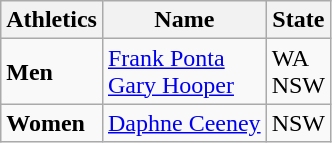<table class="wikitable">
<tr>
<th>Athletics</th>
<th>Name</th>
<th>State</th>
</tr>
<tr>
<td><strong>Men</strong></td>
<td><a href='#'>Frank Ponta</a><br><a href='#'>Gary Hooper</a></td>
<td>WA<br>NSW</td>
</tr>
<tr>
<td><strong>Women</strong></td>
<td><a href='#'>Daphne Ceeney</a></td>
<td>NSW</td>
</tr>
</table>
